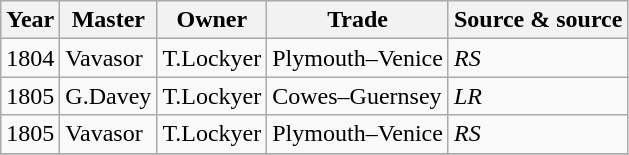<table class=" wikitable">
<tr>
<th>Year</th>
<th>Master</th>
<th>Owner</th>
<th>Trade</th>
<th>Source & source</th>
</tr>
<tr>
<td>1804</td>
<td>Vavasor</td>
<td>T.Lockyer</td>
<td>Plymouth–Venice</td>
<td><em>RS</em></td>
</tr>
<tr>
<td>1805</td>
<td>G.Davey</td>
<td>T.Lockyer</td>
<td>Cowes–Guernsey</td>
<td><em>LR</em></td>
</tr>
<tr>
<td>1805</td>
<td>Vavasor</td>
<td>T.Lockyer</td>
<td>Plymouth–Venice</td>
<td><em>RS</em></td>
</tr>
<tr>
</tr>
</table>
